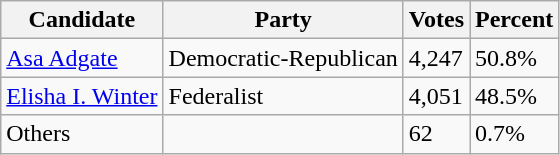<table class=wikitable>
<tr>
<th>Candidate</th>
<th>Party</th>
<th>Votes</th>
<th>Percent</th>
</tr>
<tr>
<td><a href='#'>Asa Adgate</a></td>
<td>Democratic-Republican</td>
<td>4,247</td>
<td>50.8%</td>
</tr>
<tr>
<td><a href='#'>Elisha I. Winter</a></td>
<td>Federalist</td>
<td>4,051</td>
<td>48.5%</td>
</tr>
<tr>
<td>Others</td>
<td></td>
<td>62</td>
<td>0.7%</td>
</tr>
</table>
